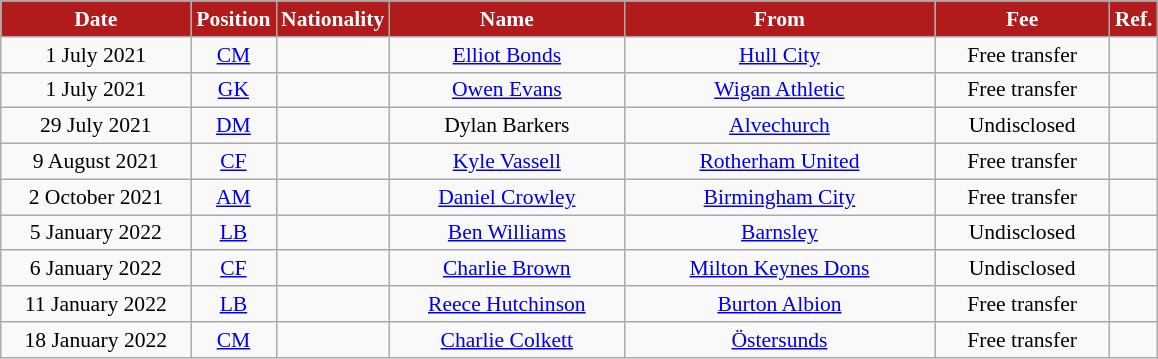<table class="wikitable"  style="text-align:center; font-size:90%; ">
<tr>
<th style="background:#B11B1B;color:#fff; width:120px;">Date</th>
<th style="background:#B11B1B;color:#fff; width:50px;">Position</th>
<th style="background:#B11B1B;color:#fff; width:50px;">Nationality</th>
<th style="background:#B11B1B;color:#fff; width:150px;">Name</th>
<th style="background:#B11B1B;color:#fff; width:200px;">From</th>
<th style="background:#B11B1B;color:#fff; width:110px;">Fee</th>
<th style="background:#B11B1B;color:#fff; width:25px;">Ref.</th>
</tr>
<tr>
<td>1 July 2021</td>
<td><a href='#'>CM</a></td>
<td></td>
<td><a href='#'>Elliot Bonds</a></td>
<td> <a href='#'>Hull City</a></td>
<td>Free transfer</td>
<td></td>
</tr>
<tr>
<td>1 July 2021</td>
<td><a href='#'>GK</a></td>
<td></td>
<td><a href='#'>Owen Evans</a></td>
<td> <a href='#'>Wigan Athletic</a></td>
<td>Free transfer</td>
<td></td>
</tr>
<tr>
<td>29 July 2021</td>
<td><a href='#'>DM</a></td>
<td></td>
<td>Dylan Barkers</td>
<td> <a href='#'>Alvechurch</a></td>
<td>Undisclosed</td>
<td></td>
</tr>
<tr>
<td>9 August 2021</td>
<td><a href='#'>CF</a></td>
<td></td>
<td><a href='#'>Kyle Vassell</a></td>
<td> <a href='#'>Rotherham United</a></td>
<td>Free transfer</td>
<td></td>
</tr>
<tr>
<td>2 October 2021</td>
<td><a href='#'>AM</a></td>
<td></td>
<td><a href='#'>Daniel Crowley</a></td>
<td> <a href='#'>Birmingham City</a></td>
<td>Free transfer</td>
<td></td>
</tr>
<tr>
<td>5 January 2022</td>
<td><a href='#'>LB</a></td>
<td></td>
<td><a href='#'>Ben Williams</a></td>
<td> <a href='#'>Barnsley</a></td>
<td>Undisclosed</td>
<td></td>
</tr>
<tr>
<td>6 January 2022</td>
<td><a href='#'>CF</a></td>
<td></td>
<td><a href='#'>Charlie Brown</a></td>
<td> <a href='#'>Milton Keynes Dons</a></td>
<td>Undisclosed</td>
<td></td>
</tr>
<tr>
<td>11 January 2022</td>
<td><a href='#'>LB</a></td>
<td></td>
<td><a href='#'>Reece Hutchinson</a></td>
<td> <a href='#'>Burton Albion</a></td>
<td>Free transfer</td>
<td></td>
</tr>
<tr>
<td>18 January 2022</td>
<td><a href='#'>CM</a></td>
<td></td>
<td><a href='#'>Charlie Colkett</a></td>
<td> <a href='#'>Östersunds</a></td>
<td>Free transfer</td>
<td></td>
</tr>
</table>
